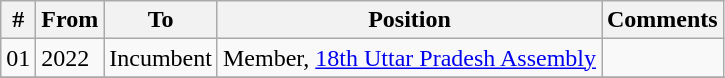<table class="wikitable sortable">
<tr>
<th>#</th>
<th>From</th>
<th>To</th>
<th>Position</th>
<th>Comments</th>
</tr>
<tr>
<td>01</td>
<td>2022</td>
<td>Incumbent</td>
<td>Member, <a href='#'>18th Uttar Pradesh Assembly</a></td>
<td></td>
</tr>
<tr>
</tr>
</table>
